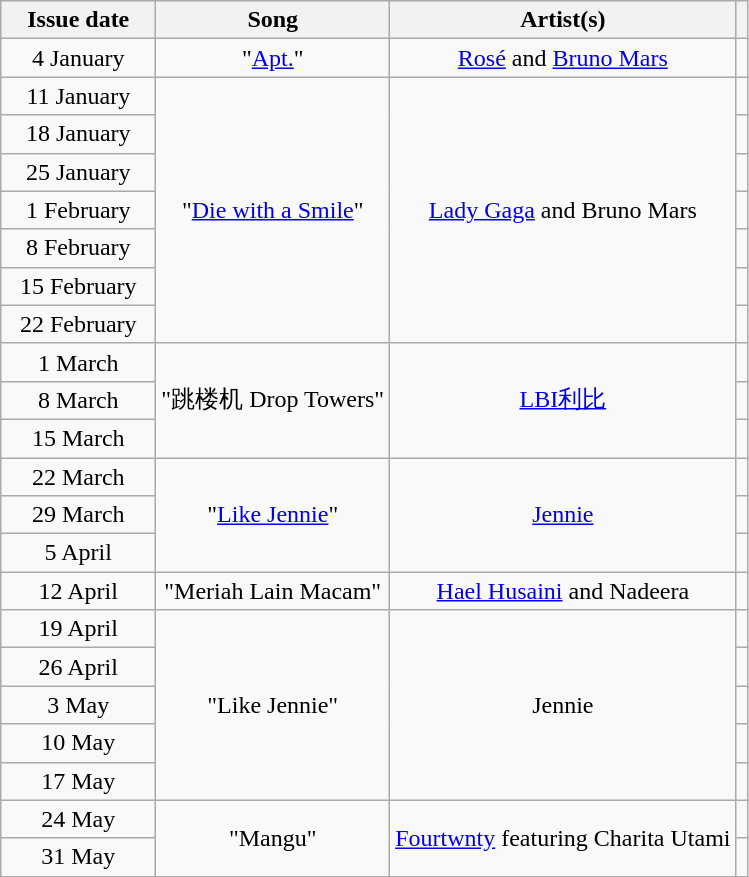<table class="wikitable" style="text-align: center;">
<tr>
<th style=width:6em style="text-align: center;">Issue date</th>
<th style="text-align: center;">Song</th>
<th>Artist(s)</th>
<th></th>
</tr>
<tr>
<td>4 January</td>
<td rowspan="1">"<a href='#'>Apt.</a>"</td>
<td rowspan="1"><a href='#'>Rosé</a> and <a href='#'>Bruno Mars</a></td>
<td></td>
</tr>
<tr>
<td>11 January</td>
<td rowspan="7">"<a href='#'>Die with a Smile</a>"</td>
<td rowspan="7"><a href='#'>Lady Gaga</a> and Bruno Mars</td>
<td></td>
</tr>
<tr>
<td>18 January</td>
<td></td>
</tr>
<tr>
<td>25 January</td>
<td></td>
</tr>
<tr>
<td>1 February</td>
<td></td>
</tr>
<tr>
<td>8 February</td>
<td></td>
</tr>
<tr>
<td>15 February</td>
<td></td>
</tr>
<tr>
<td>22 February</td>
<td></td>
</tr>
<tr>
<td>1 March</td>
<td rowspan="3">"跳楼机 Drop Towers"</td>
<td rowspan="3"><a href='#'>LBI利比</a></td>
<td></td>
</tr>
<tr>
<td>8 March</td>
<td></td>
</tr>
<tr>
<td>15 March</td>
<td></td>
</tr>
<tr>
<td>22 March</td>
<td rowspan="3">"<a href='#'>Like Jennie</a>"</td>
<td rowspan="3"><a href='#'>Jennie</a></td>
<td></td>
</tr>
<tr>
<td>29 March</td>
<td></td>
</tr>
<tr>
<td>5 April</td>
<td></td>
</tr>
<tr>
<td>12 April</td>
<td rowspan="1">"Meriah Lain Macam"</td>
<td rowspan="1"> <a href='#'>Hael Husaini</a> and Nadeera</td>
<td></td>
</tr>
<tr>
<td>19 April</td>
<td rowspan="5">"Like Jennie"</td>
<td rowspan="5">Jennie</td>
<td></td>
</tr>
<tr>
<td>26 April</td>
<td></td>
</tr>
<tr>
<td>3 May</td>
<td></td>
</tr>
<tr>
<td>10 May</td>
<td></td>
</tr>
<tr>
<td>17 May</td>
<td></td>
</tr>
<tr>
<td>24 May</td>
<td rowspan="2">"Mangu"</td>
<td rowspan="2"><a href='#'>Fourtwnty</a> featuring Charita Utami</td>
<td></td>
</tr>
<tr>
<td>31 May</td>
<td></td>
</tr>
</table>
